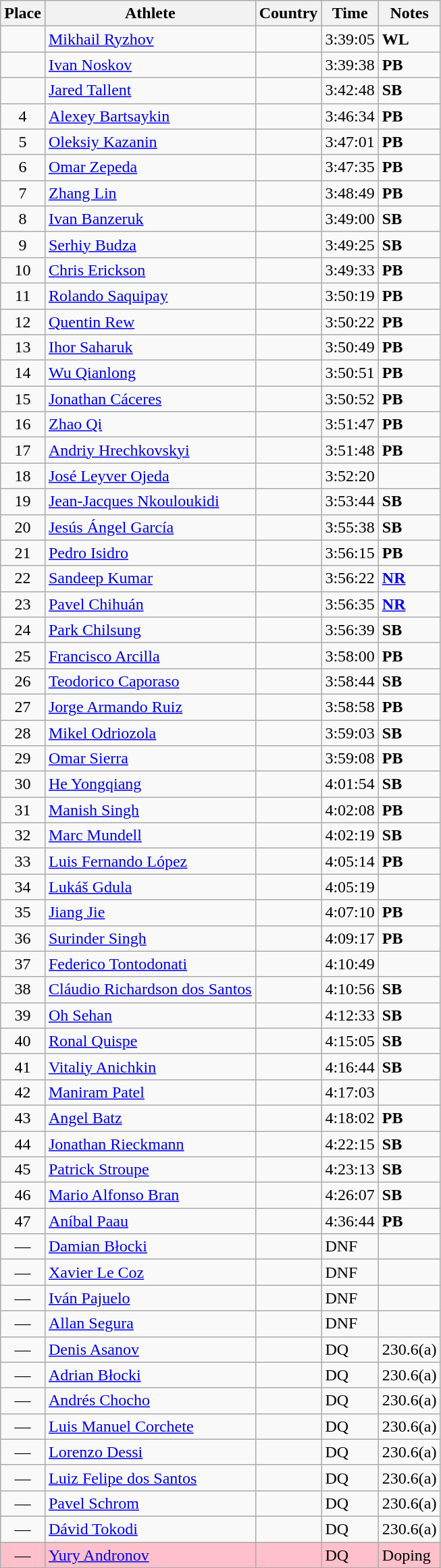<table class=wikitable>
<tr>
<th>Place</th>
<th>Athlete</th>
<th>Country</th>
<th>Time</th>
<th>Notes</th>
</tr>
<tr>
<td align=center></td>
<td align=left><a href='#'>Mikhail Ryzhov</a></td>
<td align=left></td>
<td>3:39:05</td>
<td><strong>WL</strong></td>
</tr>
<tr>
<td align=center></td>
<td align=left><a href='#'>Ivan Noskov</a></td>
<td align=left></td>
<td>3:39:38</td>
<td><strong>PB</strong></td>
</tr>
<tr>
<td align=center></td>
<td align=left><a href='#'>Jared Tallent</a></td>
<td align=left></td>
<td>3:42:48</td>
<td><strong>SB</strong></td>
</tr>
<tr>
<td align=center>4</td>
<td align=left><a href='#'>Alexey Bartsaykin</a></td>
<td align=left></td>
<td>3:46:34</td>
<td><strong>PB</strong></td>
</tr>
<tr>
<td align=center>5</td>
<td align=left><a href='#'>Oleksiy Kazanin</a></td>
<td align=left></td>
<td>3:47:01</td>
<td><strong>PB</strong></td>
</tr>
<tr>
<td align=center>6</td>
<td align=left><a href='#'>Omar Zepeda</a></td>
<td align=left></td>
<td>3:47:35</td>
<td><strong>PB</strong></td>
</tr>
<tr>
<td align=center>7</td>
<td align=left><a href='#'>Zhang Lin</a></td>
<td align=left></td>
<td>3:48:49</td>
<td><strong>PB</strong></td>
</tr>
<tr>
<td align=center>8</td>
<td align=left><a href='#'>Ivan Banzeruk</a></td>
<td align=left></td>
<td>3:49:00</td>
<td><strong>SB</strong></td>
</tr>
<tr>
<td align=center>9</td>
<td align=left><a href='#'>Serhiy Budza</a></td>
<td align=left></td>
<td>3:49:25</td>
<td><strong>SB</strong></td>
</tr>
<tr>
<td align=center>10</td>
<td align=left><a href='#'>Chris Erickson</a></td>
<td align=left></td>
<td>3:49:33</td>
<td><strong>PB</strong></td>
</tr>
<tr>
<td align=center>11</td>
<td align=left><a href='#'>Rolando Saquipay</a></td>
<td align=left></td>
<td>3:50:19</td>
<td><strong>PB</strong></td>
</tr>
<tr>
<td align=center>12</td>
<td align=left><a href='#'>Quentin Rew</a></td>
<td align=left></td>
<td>3:50:22</td>
<td><strong>PB</strong></td>
</tr>
<tr>
<td align=center>13</td>
<td align=left><a href='#'>Ihor Saharuk</a></td>
<td align=left></td>
<td>3:50:49</td>
<td><strong>PB</strong></td>
</tr>
<tr>
<td align=center>14</td>
<td align=left><a href='#'>Wu Qianlong</a></td>
<td align=left></td>
<td>3:50:51</td>
<td><strong>PB</strong></td>
</tr>
<tr>
<td align=center>15</td>
<td align=left><a href='#'>Jonathan Cáceres</a></td>
<td align=left></td>
<td>3:50:52</td>
<td><strong>PB</strong></td>
</tr>
<tr>
<td align=center>16</td>
<td align=left><a href='#'>Zhao Qi</a></td>
<td align=left></td>
<td>3:51:47</td>
<td><strong>PB</strong></td>
</tr>
<tr>
<td align=center>17</td>
<td align=left><a href='#'>Andriy Hrechkovskyi</a></td>
<td align=left></td>
<td>3:51:48</td>
<td><strong>PB</strong></td>
</tr>
<tr>
<td align=center>18</td>
<td align=left><a href='#'>José Leyver Ojeda</a></td>
<td align=left></td>
<td>3:52:20</td>
<td></td>
</tr>
<tr>
<td align=center>19</td>
<td align=left><a href='#'>Jean-Jacques Nkouloukidi</a></td>
<td align=left></td>
<td>3:53:44</td>
<td><strong>SB</strong></td>
</tr>
<tr>
<td align=center>20</td>
<td align=left><a href='#'>Jesús Ángel García</a></td>
<td align=left></td>
<td>3:55:38</td>
<td><strong>SB</strong></td>
</tr>
<tr>
<td align=center>21</td>
<td align=left><a href='#'>Pedro Isidro</a></td>
<td align=left></td>
<td>3:56:15</td>
<td><strong>PB</strong></td>
</tr>
<tr>
<td align=center>22</td>
<td align=left><a href='#'>Sandeep Kumar</a></td>
<td align=left></td>
<td>3:56:22</td>
<td><strong><a href='#'>NR</a></strong></td>
</tr>
<tr>
<td align=center>23</td>
<td align=left><a href='#'>Pavel Chihuán</a></td>
<td align=left></td>
<td>3:56:35</td>
<td><strong><a href='#'>NR</a></strong></td>
</tr>
<tr>
<td align=center>24</td>
<td align=left><a href='#'>Park Chilsung</a></td>
<td align=left></td>
<td>3:56:39</td>
<td><strong>SB</strong></td>
</tr>
<tr>
<td align=center>25</td>
<td align=left><a href='#'>Francisco Arcilla</a></td>
<td align=left></td>
<td>3:58:00</td>
<td><strong>PB</strong></td>
</tr>
<tr>
<td align=center>26</td>
<td align=left><a href='#'>Teodorico Caporaso</a></td>
<td align=left></td>
<td>3:58:44</td>
<td><strong>SB</strong></td>
</tr>
<tr>
<td align=center>27</td>
<td align=left><a href='#'>Jorge Armando Ruiz</a></td>
<td align=left></td>
<td>3:58:58</td>
<td><strong>PB</strong></td>
</tr>
<tr>
<td align=center>28</td>
<td align=left><a href='#'>Mikel Odriozola</a></td>
<td align=left></td>
<td>3:59:03</td>
<td><strong>SB</strong></td>
</tr>
<tr>
<td align=center>29</td>
<td align=left><a href='#'>Omar Sierra</a></td>
<td align=left></td>
<td>3:59:08</td>
<td><strong>PB</strong></td>
</tr>
<tr>
<td align=center>30</td>
<td align=left><a href='#'>He Yongqiang</a></td>
<td align=left></td>
<td>4:01:54</td>
<td><strong>SB</strong></td>
</tr>
<tr>
<td align=center>31</td>
<td align=left><a href='#'>Manish Singh</a></td>
<td align=left></td>
<td>4:02:08</td>
<td><strong>PB</strong></td>
</tr>
<tr>
<td align=center>32</td>
<td align=left><a href='#'>Marc Mundell</a></td>
<td align=left></td>
<td>4:02:19</td>
<td><strong>SB</strong></td>
</tr>
<tr>
<td align=center>33</td>
<td align=left><a href='#'>Luis Fernando López</a></td>
<td align=left></td>
<td>4:05:14</td>
<td><strong>PB</strong></td>
</tr>
<tr>
<td align=center>34</td>
<td align=left><a href='#'>Lukáš Gdula</a></td>
<td align=left></td>
<td>4:05:19</td>
<td></td>
</tr>
<tr>
<td align=center>35</td>
<td align=left><a href='#'>Jiang Jie</a></td>
<td align=left></td>
<td>4:07:10</td>
<td><strong>PB</strong></td>
</tr>
<tr>
<td align=center>36</td>
<td align=left><a href='#'>Surinder Singh</a></td>
<td align=left></td>
<td>4:09:17</td>
<td><strong>PB</strong></td>
</tr>
<tr>
<td align=center>37</td>
<td align=left><a href='#'>Federico Tontodonati</a></td>
<td align=left></td>
<td>4:10:49</td>
<td></td>
</tr>
<tr>
<td align=center>38</td>
<td align=left><a href='#'>Cláudio Richardson dos Santos</a></td>
<td align=left></td>
<td>4:10:56</td>
<td><strong>SB</strong></td>
</tr>
<tr>
<td align=center>39</td>
<td align=left><a href='#'>Oh Sehan</a></td>
<td align=left></td>
<td>4:12:33</td>
<td><strong>SB</strong></td>
</tr>
<tr>
<td align=center>40</td>
<td align=left><a href='#'>Ronal Quispe</a></td>
<td align=left></td>
<td>4:15:05</td>
<td><strong>SB</strong></td>
</tr>
<tr>
<td align=center>41</td>
<td align=left><a href='#'>Vitaliy Anichkin</a></td>
<td align=left></td>
<td>4:16:44</td>
<td><strong>SB</strong></td>
</tr>
<tr>
<td align=center>42</td>
<td align=left><a href='#'>Maniram Patel</a></td>
<td align=left></td>
<td>4:17:03</td>
<td></td>
</tr>
<tr>
<td align=center>43</td>
<td align=left><a href='#'>Angel Batz</a></td>
<td align=left></td>
<td>4:18:02</td>
<td><strong>PB</strong></td>
</tr>
<tr>
<td align=center>44</td>
<td align=left><a href='#'>Jonathan Rieckmann</a></td>
<td align=left></td>
<td>4:22:15</td>
<td><strong>SB</strong></td>
</tr>
<tr>
<td align=center>45</td>
<td align=left><a href='#'>Patrick Stroupe</a></td>
<td align=left></td>
<td>4:23:13</td>
<td><strong>SB</strong></td>
</tr>
<tr>
<td align=center>46</td>
<td align=left><a href='#'>Mario Alfonso Bran</a></td>
<td align=left></td>
<td>4:26:07</td>
<td><strong>SB</strong></td>
</tr>
<tr>
<td align=center>47</td>
<td align=left><a href='#'>Aníbal Paau</a></td>
<td align=left></td>
<td>4:36:44</td>
<td><strong>PB</strong></td>
</tr>
<tr>
<td align=center>—</td>
<td align=left><a href='#'>Damian Błocki</a></td>
<td align=left></td>
<td>DNF</td>
<td></td>
</tr>
<tr>
<td align=center>—</td>
<td align=left><a href='#'>Xavier Le Coz</a></td>
<td align=left></td>
<td>DNF</td>
<td></td>
</tr>
<tr>
<td align=center>—</td>
<td align=left><a href='#'>Iván Pajuelo</a></td>
<td align=left></td>
<td>DNF</td>
<td></td>
</tr>
<tr>
<td align=center>—</td>
<td align=left><a href='#'>Allan Segura</a></td>
<td align=left></td>
<td>DNF</td>
<td></td>
</tr>
<tr>
<td align=center>—</td>
<td align=left><a href='#'>Denis Asanov</a></td>
<td align=left></td>
<td>DQ</td>
<td>230.6(a)</td>
</tr>
<tr>
<td align=center>—</td>
<td align=left><a href='#'>Adrian Błocki</a></td>
<td align=left></td>
<td>DQ</td>
<td>230.6(a)</td>
</tr>
<tr>
<td align=center>—</td>
<td align=left><a href='#'>Andrés Chocho</a></td>
<td align=left></td>
<td>DQ</td>
<td>230.6(a)</td>
</tr>
<tr>
<td align=center>—</td>
<td align=left><a href='#'>Luis Manuel Corchete</a></td>
<td align=left></td>
<td>DQ</td>
<td>230.6(a)</td>
</tr>
<tr>
<td align=center>—</td>
<td align=left><a href='#'>Lorenzo Dessi</a></td>
<td align=left></td>
<td>DQ</td>
<td>230.6(a)</td>
</tr>
<tr>
<td align=center>—</td>
<td align=left><a href='#'>Luiz Felipe dos Santos</a></td>
<td align=left></td>
<td>DQ</td>
<td>230.6(a)</td>
</tr>
<tr>
<td align=center>—</td>
<td align=left><a href='#'>Pavel Schrom</a></td>
<td align=left></td>
<td>DQ</td>
<td>230.6(a)</td>
</tr>
<tr>
<td align=center>—</td>
<td align=left><a href='#'>Dávid Tokodi</a></td>
<td align=left></td>
<td>DQ</td>
<td>230.6(a)</td>
</tr>
<tr bgcolor=pink>
<td align=center>—</td>
<td align=left><a href='#'>Yury Andronov</a></td>
<td align=left></td>
<td>DQ</td>
<td>Doping</td>
</tr>
</table>
